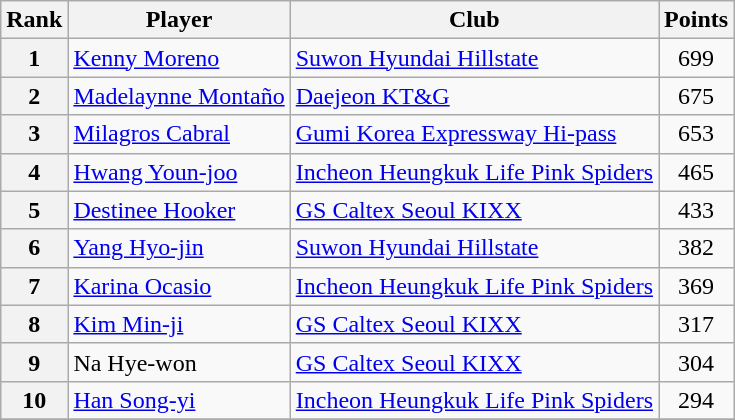<table class=wikitable>
<tr>
<th>Rank</th>
<th>Player</th>
<th>Club</th>
<th>Points</th>
</tr>
<tr>
<th>1</th>
<td> <a href='#'>Kenny Moreno</a></td>
<td><a href='#'>Suwon Hyundai Hillstate</a></td>
<td align=center>699</td>
</tr>
<tr>
<th>2</th>
<td> <a href='#'>Madelaynne Montaño</a></td>
<td><a href='#'>Daejeon KT&G</a></td>
<td align=center>675</td>
</tr>
<tr>
<th>3</th>
<td> <a href='#'>Milagros Cabral</a></td>
<td><a href='#'>Gumi Korea Expressway Hi-pass</a></td>
<td align=center>653</td>
</tr>
<tr>
<th>4</th>
<td> <a href='#'>Hwang Youn-joo</a></td>
<td><a href='#'>Incheon Heungkuk Life Pink Spiders</a></td>
<td align=center>465</td>
</tr>
<tr>
<th>5</th>
<td> <a href='#'>Destinee Hooker</a></td>
<td><a href='#'>GS Caltex Seoul KIXX</a></td>
<td align=center>433</td>
</tr>
<tr>
<th>6</th>
<td> <a href='#'>Yang Hyo-jin</a></td>
<td><a href='#'>Suwon Hyundai Hillstate</a></td>
<td align=center>382</td>
</tr>
<tr>
<th>7</th>
<td> <a href='#'>Karina Ocasio</a></td>
<td><a href='#'>Incheon Heungkuk Life Pink Spiders</a></td>
<td align=center>369</td>
</tr>
<tr>
<th>8</th>
<td> <a href='#'>Kim Min-ji</a></td>
<td><a href='#'>GS Caltex Seoul KIXX</a></td>
<td align=center>317</td>
</tr>
<tr>
<th>9</th>
<td> Na Hye-won</td>
<td><a href='#'>GS Caltex Seoul KIXX</a></td>
<td align=center>304</td>
</tr>
<tr>
<th>10</th>
<td> <a href='#'>Han Song-yi</a></td>
<td><a href='#'>Incheon Heungkuk Life Pink Spiders</a></td>
<td align=center>294</td>
</tr>
<tr>
</tr>
</table>
